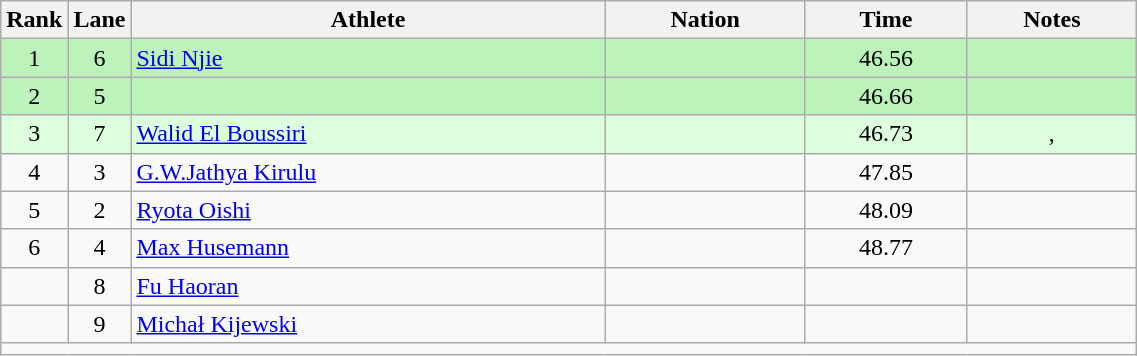<table class="wikitable sortable" style="text-align:center;width: 60%;">
<tr>
<th scope="col" style="width: 10px;">Rank</th>
<th scope="col" style="width: 10px;">Lane</th>
<th scope="col">Athlete</th>
<th scope="col">Nation</th>
<th scope="col">Time</th>
<th scope="col">Notes</th>
</tr>
<tr bgcolor=bbf3bb>
<td>1</td>
<td>6</td>
<td align=left><a href='#'>Sidi Njie</a></td>
<td align=left></td>
<td>46.56</td>
<td></td>
</tr>
<tr bgcolor=bbf3bb>
<td>2</td>
<td>5</td>
<td align=left></td>
<td align=left></td>
<td>46.66</td>
<td></td>
</tr>
<tr bgcolor=ddffdd>
<td>3</td>
<td>7</td>
<td align=left><a href='#'>Walid El Boussiri</a></td>
<td align=left></td>
<td>46.73</td>
<td>, </td>
</tr>
<tr>
<td>4</td>
<td>3</td>
<td align=left><a href='#'>G.W.Jathya Kirulu</a></td>
<td align=left></td>
<td>47.85</td>
<td></td>
</tr>
<tr>
<td>5</td>
<td>2</td>
<td align=left><a href='#'>Ryota Oishi</a></td>
<td align=left></td>
<td>48.09</td>
<td></td>
</tr>
<tr>
<td>6</td>
<td>4</td>
<td align=left><a href='#'>Max Husemann</a></td>
<td align=left></td>
<td>48.77</td>
<td></td>
</tr>
<tr>
<td></td>
<td>8</td>
<td align=left><a href='#'>Fu Haoran</a></td>
<td align=left></td>
<td></td>
<td></td>
</tr>
<tr>
<td></td>
<td>9</td>
<td align=left><a href='#'>Michał Kijewski</a></td>
<td align=left></td>
<td></td>
<td></td>
</tr>
<tr class="sortbottom">
<td colspan="6"></td>
</tr>
</table>
